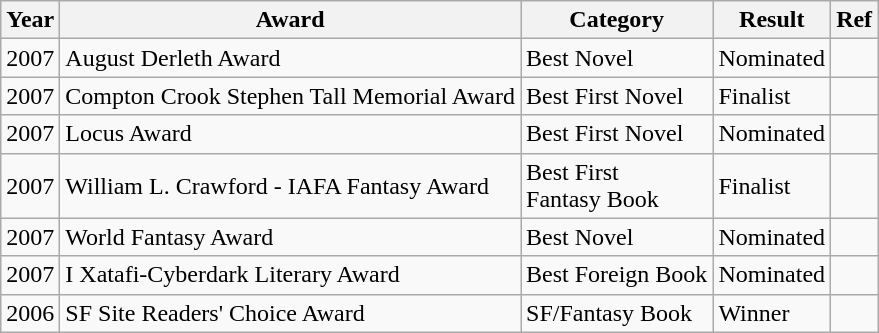<table class="wikitable sortable">
<tr>
<th>Year</th>
<th>Award</th>
<th>Category</th>
<th>Result</th>
<th>Ref</th>
</tr>
<tr>
<td>2007</td>
<td>August Derleth Award</td>
<td>Best Novel</td>
<td>Nominated</td>
<td></td>
</tr>
<tr>
<td>2007</td>
<td>Compton Crook Stephen Tall Memorial Award</td>
<td>Best First Novel</td>
<td>Finalist</td>
<td></td>
</tr>
<tr>
<td>2007</td>
<td>Locus Award</td>
<td>Best First Novel</td>
<td>Nominated</td>
<td></td>
</tr>
<tr>
<td>2007</td>
<td>William L. Crawford - IAFA Fantasy Award</td>
<td>Best First<br>Fantasy Book</td>
<td>Finalist</td>
<td></td>
</tr>
<tr>
<td>2007</td>
<td>World Fantasy Award</td>
<td>Best Novel</td>
<td>Nominated</td>
<td></td>
</tr>
<tr>
<td>2007</td>
<td>I Xatafi-Cyberdark Literary Award</td>
<td>Best Foreign Book</td>
<td>Nominated</td>
<td></td>
</tr>
<tr>
<td>2006</td>
<td>SF Site Readers' Choice Award</td>
<td>SF/Fantasy Book</td>
<td>Winner</td>
<td></td>
</tr>
</table>
